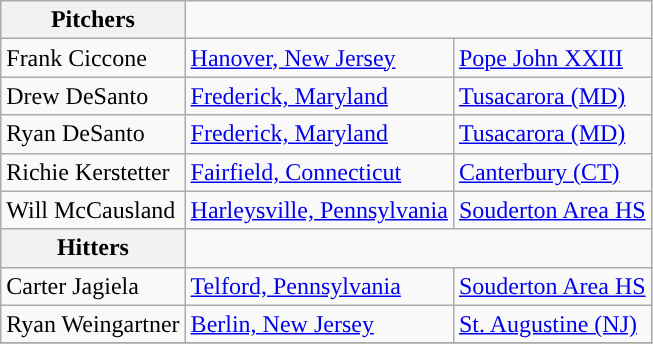<table class="wikitable">
<tr>
<th>Pitchers</th>
</tr>
<tr>
<td>Frank Ciccone</td>
<td><a href='#'>Hanover, New Jersey</a></td>
<td><a href='#'>Pope John XXIII</a></td>
</tr>
<tr>
<td>Drew DeSanto</td>
<td><a href='#'>Frederick, Maryland</a></td>
<td><a href='#'>Tusacarora (MD)</a></td>
</tr>
<tr>
<td>Ryan DeSanto</td>
<td><a href='#'>Frederick, Maryland</a></td>
<td><a href='#'>Tusacarora (MD)</a></td>
</tr>
<tr>
<td>Richie Kerstetter</td>
<td><a href='#'>Fairfield, Connecticut</a></td>
<td><a href='#'>Canterbury (CT)</a></td>
</tr>
<tr>
<td>Will McCausland</td>
<td><a href='#'>Harleysville, Pennsylvania</a></td>
<td><a href='#'>Souderton Area HS</a></td>
</tr>
<tr>
<th>Hitters</th>
</tr>
<tr>
<td>Carter Jagiela</td>
<td><a href='#'>Telford, Pennsylvania</a></td>
<td><a href='#'>Souderton Area HS</a></td>
</tr>
<tr>
<td>Ryan Weingartner</td>
<td><a href='#'>Berlin, New Jersey</a></td>
<td><a href='#'>St. Augustine (NJ)</a></td>
</tr>
<tr>
</tr>
</table>
